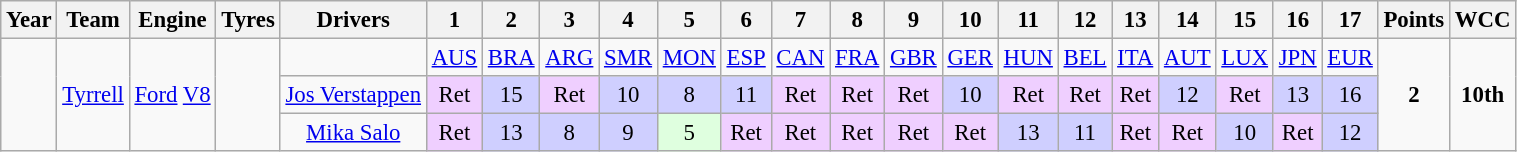<table class="wikitable" style="text-align:center; font-size:95%">
<tr>
<th>Year</th>
<th>Team</th>
<th>Engine</th>
<th>Tyres</th>
<th>Drivers</th>
<th>1</th>
<th>2</th>
<th>3</th>
<th>4</th>
<th>5</th>
<th>6</th>
<th>7</th>
<th>8</th>
<th>9</th>
<th>10</th>
<th>11</th>
<th>12</th>
<th>13</th>
<th>14</th>
<th>15</th>
<th>16</th>
<th>17</th>
<th>Points</th>
<th>WCC</th>
</tr>
<tr>
<td rowspan="3"></td>
<td rowspan="3"><a href='#'>Tyrrell</a></td>
<td rowspan="3"><a href='#'>Ford</a> <a href='#'>V8</a></td>
<td rowspan="3"></td>
<td></td>
<td><a href='#'>AUS</a></td>
<td><a href='#'>BRA</a></td>
<td><a href='#'>ARG</a></td>
<td><a href='#'>SMR</a></td>
<td><a href='#'>MON</a></td>
<td><a href='#'>ESP</a></td>
<td><a href='#'>CAN</a></td>
<td><a href='#'>FRA</a></td>
<td><a href='#'>GBR</a></td>
<td><a href='#'>GER</a></td>
<td><a href='#'>HUN</a></td>
<td><a href='#'>BEL</a></td>
<td><a href='#'>ITA</a></td>
<td><a href='#'>AUT</a></td>
<td><a href='#'>LUX</a></td>
<td><a href='#'>JPN</a></td>
<td><a href='#'>EUR</a></td>
<td rowspan="3"><strong>2</strong></td>
<td rowspan="3"><strong>10th</strong></td>
</tr>
<tr>
<td><a href='#'>Jos Verstappen</a></td>
<td style="background:#EFCFFF;">Ret</td>
<td style="background:#CFCFFF;">15</td>
<td style="background:#EFCFFF;">Ret</td>
<td style="background:#CFCFFF;">10</td>
<td style="background:#CFCFFF;">8</td>
<td style="background:#CFCFFF;">11</td>
<td style="background:#EFCFFF;">Ret</td>
<td style="background:#EFCFFF;">Ret</td>
<td style="background:#EFCFFF;">Ret</td>
<td style="background:#CFCFFF;">10</td>
<td style="background:#EFCFFF;">Ret</td>
<td style="background:#EFCFFF;">Ret</td>
<td style="background:#EFCFFF;">Ret</td>
<td style="background:#CFCFFF;">12</td>
<td style="background:#EFCFFF;">Ret</td>
<td style="background:#CFCFFF;">13</td>
<td style="background:#CFCFFF;">16</td>
</tr>
<tr>
<td><a href='#'>Mika Salo</a></td>
<td style="background:#EFCFFF;">Ret</td>
<td style="background:#CFCFFF;">13</td>
<td style="background:#CFCFFF;">8</td>
<td style="background:#CFCFFF;">9</td>
<td style="background:#DFFFDF;">5</td>
<td style="background:#EFCFFF;">Ret</td>
<td style="background:#EFCFFF;">Ret</td>
<td style="background:#EFCFFF;">Ret</td>
<td style="background:#EFCFFF;">Ret</td>
<td style="background:#EFCFFF;">Ret</td>
<td style="background:#CFCFFF;">13</td>
<td style="background:#CFCFFF;">11</td>
<td style="background:#EFCFFF;">Ret</td>
<td style="background:#EFCFFF;">Ret</td>
<td style="background:#CFCFFF;">10</td>
<td style="background:#EFCFFF;">Ret</td>
<td style="background:#CFCFFF;">12</td>
</tr>
</table>
